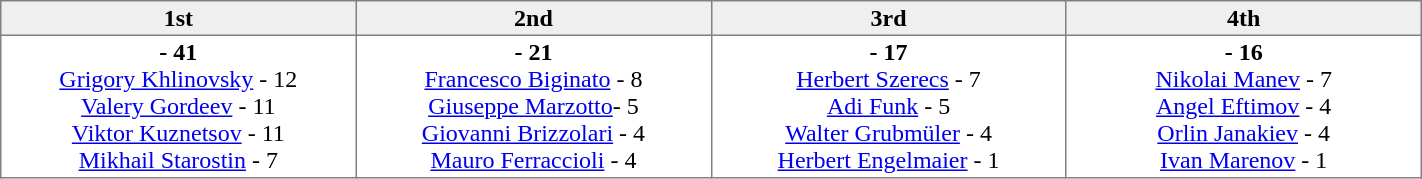<table border=1 cellpadding=2 cellspacing=0 width=75% style="border-collapse:collapse">
<tr align=center style="background:#efefef;">
<th width=20% >1st</th>
<th width=20% >2nd</th>
<th width=20% >3rd</th>
<th width=20%>4th</th>
</tr>
<tr align=center>
<td valign=top ><strong> - 41</strong><br><a href='#'>Grigory Khlinovsky</a> - 12<br><a href='#'>Valery Gordeev</a> - 11<br><a href='#'>Viktor Kuznetsov</a> - 11<br><a href='#'>Mikhail Starostin</a> - 7</td>
<td valign=top ><strong> - 21</strong><br><a href='#'>Francesco Biginato</a> - 8<br><a href='#'>Giuseppe Marzotto</a>- 5<br><a href='#'>Giovanni Brizzolari</a> - 4<br><a href='#'>Mauro Ferraccioli</a> - 4</td>
<td valign=top ><strong> - 17</strong><br><a href='#'>Herbert Szerecs</a> - 7<br><a href='#'>Adi Funk</a> - 5<br><a href='#'>Walter Grubmüler</a> - 4<br><a href='#'>Herbert Engelmaier</a> - 1</td>
<td valign=top><strong> - 16</strong><br><a href='#'>Nikolai Manev</a> - 7<br><a href='#'>Angel Eftimov</a> - 4<br><a href='#'>Orlin Janakiev</a> - 4<br><a href='#'>Ivan Marenov</a>  - 1</td>
</tr>
</table>
